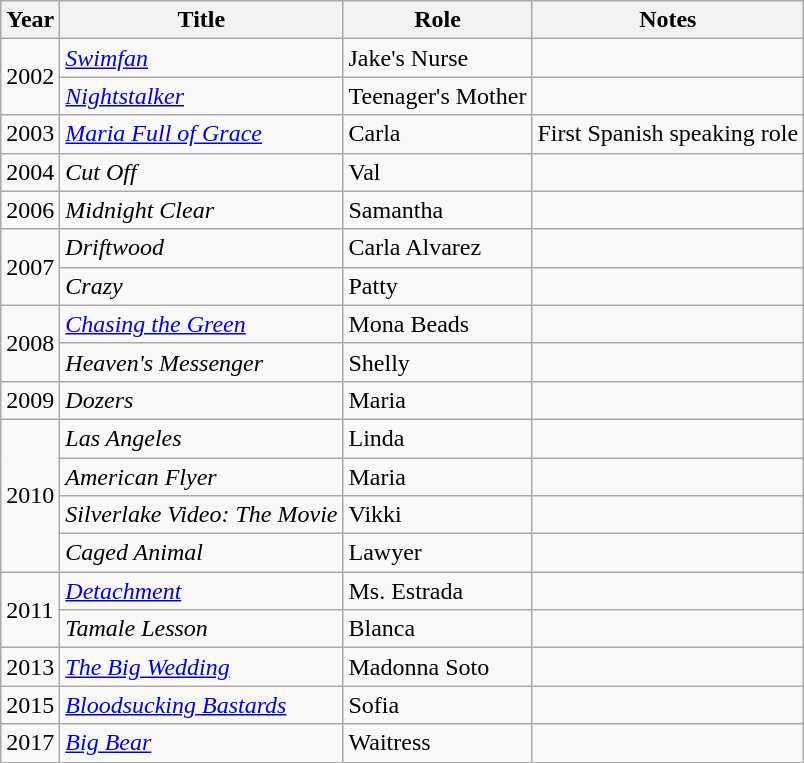<table class="wikitable sortable">
<tr>
<th>Year</th>
<th>Title</th>
<th>Role</th>
<th class="unsortable">Notes</th>
</tr>
<tr>
<td rowspan="2">2002</td>
<td><em><a href='#'>Swimfan</a></em></td>
<td>Jake's Nurse</td>
<td></td>
</tr>
<tr>
<td><em><a href='#'>Nightstalker</a></em></td>
<td>Teenager's Mother</td>
<td></td>
</tr>
<tr>
<td>2003</td>
<td><em><a href='#'>Maria Full of Grace</a></em></td>
<td>Carla</td>
<td>First Spanish speaking role</td>
</tr>
<tr>
<td>2004</td>
<td><em>Cut Off</em></td>
<td>Val</td>
<td></td>
</tr>
<tr>
<td>2006</td>
<td><em>Midnight Clear</em></td>
<td>Samantha</td>
<td></td>
</tr>
<tr>
<td rowspan="2">2007</td>
<td><em>Driftwood</em></td>
<td>Carla Alvarez</td>
<td></td>
</tr>
<tr>
<td><em>Crazy</em></td>
<td>Patty</td>
<td></td>
</tr>
<tr>
<td rowspan="2">2008</td>
<td><em><a href='#'>Chasing the Green</a></em></td>
<td>Mona Beads</td>
<td></td>
</tr>
<tr>
<td><em>Heaven's Messenger</em></td>
<td>Shelly</td>
<td></td>
</tr>
<tr>
<td>2009</td>
<td><em>Dozers</em></td>
<td>Maria</td>
<td></td>
</tr>
<tr>
<td rowspan="4">2010</td>
<td><em>Las Angeles</em></td>
<td>Linda</td>
<td></td>
</tr>
<tr>
<td><em>American Flyer</em></td>
<td>Maria</td>
<td></td>
</tr>
<tr>
<td><em>Silverlake Video: The Movie</em></td>
<td>Vikki</td>
<td></td>
</tr>
<tr>
<td><em>Caged Animal</em></td>
<td>Lawyer</td>
<td></td>
</tr>
<tr>
<td rowspan="2">2011</td>
<td><em><a href='#'>Detachment</a></em></td>
<td>Ms. Estrada</td>
<td></td>
</tr>
<tr>
<td><em>Tamale Lesson</em></td>
<td>Blanca</td>
<td></td>
</tr>
<tr>
<td>2013</td>
<td><em><a href='#'>The Big Wedding</a></em></td>
<td>Madonna Soto</td>
<td></td>
</tr>
<tr>
<td>2015</td>
<td><em><a href='#'>Bloodsucking Bastards</a></em></td>
<td>Sofia</td>
</tr>
<tr>
<td>2017</td>
<td><em><a href='#'>Big Bear</a></em></td>
<td>Waitress</td>
<td></td>
</tr>
</table>
